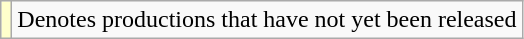<table class="wikitable">
<tr>
<td style="background:#FFFFCC;"></td>
<td>Denotes productions that have not yet been released</td>
</tr>
</table>
